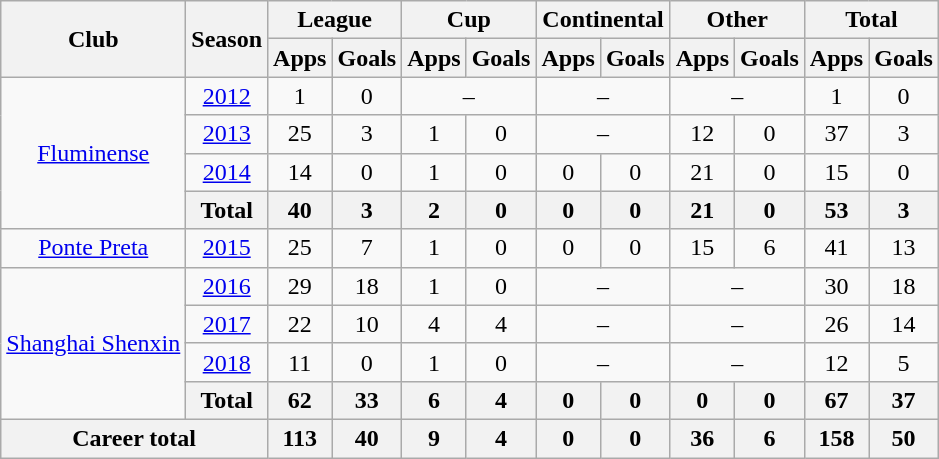<table class="wikitable" style="text-align:center">
<tr>
<th rowspan="2">Club</th>
<th rowspan="2">Season</th>
<th colspan="2">League</th>
<th colspan="2">Cup</th>
<th colspan="2">Continental</th>
<th colspan="2">Other</th>
<th colspan="2">Total</th>
</tr>
<tr>
<th>Apps</th>
<th>Goals</th>
<th>Apps</th>
<th>Goals</th>
<th>Apps</th>
<th>Goals</th>
<th>Apps</th>
<th>Goals</th>
<th>Apps</th>
<th>Goals</th>
</tr>
<tr>
<td rowspan=4><a href='#'>Fluminense</a></td>
<td><a href='#'>2012</a></td>
<td>1</td>
<td>0</td>
<td colspan="2">–</td>
<td colspan="2">–</td>
<td colspan="2">–</td>
<td>1</td>
<td>0</td>
</tr>
<tr>
<td><a href='#'>2013</a></td>
<td>25</td>
<td>3</td>
<td>1</td>
<td>0</td>
<td colspan="2">–</td>
<td>12</td>
<td>0</td>
<td>37</td>
<td>3</td>
</tr>
<tr>
<td><a href='#'>2014</a></td>
<td>14</td>
<td>0</td>
<td>1</td>
<td>0</td>
<td>0</td>
<td>0</td>
<td>21</td>
<td>0</td>
<td>15</td>
<td>0</td>
</tr>
<tr>
<th>Total</th>
<th>40</th>
<th>3</th>
<th>2</th>
<th>0</th>
<th>0</th>
<th>0</th>
<th>21</th>
<th>0</th>
<th>53</th>
<th>3</th>
</tr>
<tr>
<td><a href='#'>Ponte Preta</a></td>
<td><a href='#'>2015</a></td>
<td>25</td>
<td>7</td>
<td>1</td>
<td>0</td>
<td>0</td>
<td>0</td>
<td>15</td>
<td>6</td>
<td>41</td>
<td>13</td>
</tr>
<tr>
<td rowspan="4"><a href='#'>Shanghai Shenxin</a></td>
<td><a href='#'>2016</a></td>
<td>29</td>
<td>18</td>
<td>1</td>
<td>0</td>
<td colspan="2">–</td>
<td colspan="2">–</td>
<td>30</td>
<td>18</td>
</tr>
<tr>
<td><a href='#'>2017</a></td>
<td>22</td>
<td>10</td>
<td>4</td>
<td>4</td>
<td colspan="2">–</td>
<td colspan="2">–</td>
<td>26</td>
<td>14</td>
</tr>
<tr>
<td><a href='#'>2018</a></td>
<td>11</td>
<td>0</td>
<td>1</td>
<td>0</td>
<td colspan="2">–</td>
<td colspan="2">–</td>
<td>12</td>
<td>5</td>
</tr>
<tr>
<th>Total</th>
<th>62</th>
<th>33</th>
<th>6</th>
<th>4</th>
<th>0</th>
<th>0</th>
<th>0</th>
<th>0</th>
<th>67</th>
<th>37</th>
</tr>
<tr>
<th colspan="2">Career total</th>
<th>113</th>
<th>40</th>
<th>9</th>
<th>4</th>
<th>0</th>
<th>0</th>
<th>36</th>
<th>6</th>
<th>158</th>
<th>50</th>
</tr>
</table>
